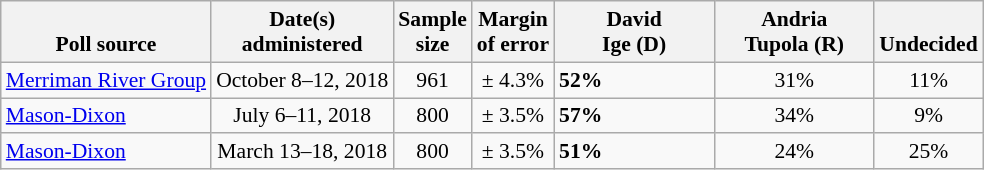<table class="wikitable" style="font-size:90%">
<tr valign=bottom>
<th>Poll source</th>
<th>Date(s)<br>administered</th>
<th>Sample<br>size</th>
<th>Margin<br>of error</th>
<th style="width:100px;">David<br>Ige (D)</th>
<th style="width:100px;">Andria<br>Tupola (R)</th>
<th>Undecided</th>
</tr>
<tr>
<td><a href='#'>Merriman River Group</a></td>
<td align=center>October 8–12, 2018</td>
<td align=center>961</td>
<td align=center>± 4.3%</td>
<td><strong>52%</strong></td>
<td align=center>31%</td>
<td align=center>11%</td>
</tr>
<tr>
<td><a href='#'>Mason-Dixon</a></td>
<td align=center>July 6–11, 2018</td>
<td align=center>800</td>
<td align=center>± 3.5%</td>
<td><strong>57%</strong></td>
<td align=center>34%</td>
<td align=center>9%</td>
</tr>
<tr>
<td><a href='#'>Mason-Dixon</a></td>
<td align=center>March 13–18, 2018</td>
<td align=center>800</td>
<td align=center>± 3.5%</td>
<td><strong>51%</strong></td>
<td align=center>24%</td>
<td align=center>25%</td>
</tr>
</table>
